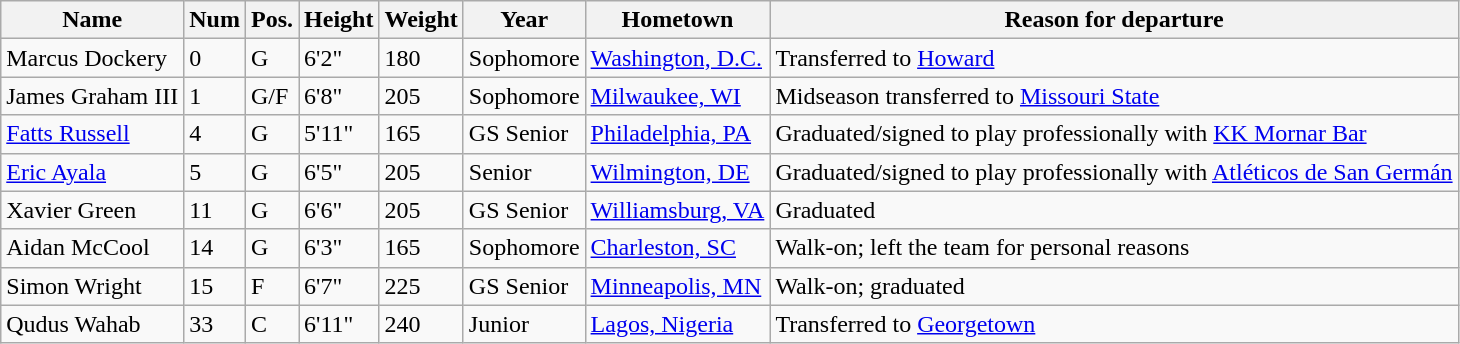<table class="wikitable sortable" border="1">
<tr>
<th>Name</th>
<th>Num</th>
<th>Pos.</th>
<th>Height</th>
<th>Weight</th>
<th>Year</th>
<th>Hometown</th>
<th class="unsortable">Reason for departure</th>
</tr>
<tr>
<td>Marcus Dockery</td>
<td>0</td>
<td>G</td>
<td>6'2"</td>
<td>180</td>
<td>Sophomore</td>
<td><a href='#'>Washington, D.C.</a></td>
<td>Transferred to <a href='#'>Howard</a></td>
</tr>
<tr>
<td>James Graham III</td>
<td>1</td>
<td>G/F</td>
<td>6'8"</td>
<td>205</td>
<td>Sophomore</td>
<td><a href='#'>Milwaukee, WI</a></td>
<td>Midseason transferred to <a href='#'>Missouri State</a></td>
</tr>
<tr>
<td><a href='#'>Fatts Russell</a></td>
<td>4</td>
<td>G</td>
<td>5'11"</td>
<td>165</td>
<td>GS Senior</td>
<td><a href='#'>Philadelphia, PA</a></td>
<td>Graduated/signed to play professionally with <a href='#'>KK Mornar Bar</a></td>
</tr>
<tr>
<td><a href='#'>Eric Ayala</a></td>
<td>5</td>
<td>G</td>
<td>6'5"</td>
<td>205</td>
<td>Senior</td>
<td><a href='#'>Wilmington, DE</a></td>
<td>Graduated/signed to play professionally with <a href='#'>Atléticos de San Germán</a></td>
</tr>
<tr>
<td>Xavier Green</td>
<td>11</td>
<td>G</td>
<td>6'6"</td>
<td>205</td>
<td>GS Senior</td>
<td><a href='#'>Williamsburg, VA</a></td>
<td>Graduated</td>
</tr>
<tr>
<td>Aidan McCool</td>
<td>14</td>
<td>G</td>
<td>6'3"</td>
<td>165</td>
<td>Sophomore</td>
<td><a href='#'>Charleston, SC</a></td>
<td>Walk-on; left the team for personal reasons</td>
</tr>
<tr>
<td>Simon Wright</td>
<td>15</td>
<td>F</td>
<td>6'7"</td>
<td>225</td>
<td>GS Senior</td>
<td><a href='#'>Minneapolis, MN</a></td>
<td>Walk-on; graduated</td>
</tr>
<tr>
<td>Qudus Wahab</td>
<td>33</td>
<td>C</td>
<td>6'11"</td>
<td>240</td>
<td>Junior</td>
<td><a href='#'>Lagos, Nigeria</a></td>
<td>Transferred to <a href='#'>Georgetown</a></td>
</tr>
</table>
